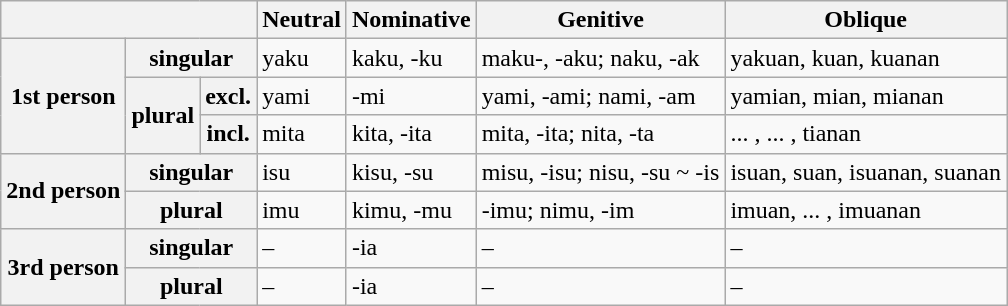<table class="wikitable">
<tr>
<th colspan="3"></th>
<th>Neutral</th>
<th>Nominative</th>
<th>Genitive</th>
<th>Oblique</th>
</tr>
<tr>
<th rowspan="3">1st person</th>
<th colspan="2">singular</th>
<td>yaku</td>
<td>kaku, -ku</td>
<td>maku-, -aku; naku, -ak</td>
<td>yakuan, kuan, kuanan</td>
</tr>
<tr>
<th rowspan="2">plural</th>
<th>excl.</th>
<td>yami</td>
<td>-mi</td>
<td>yami, -ami; nami, -am</td>
<td>yamian, mian, mianan</td>
</tr>
<tr>
<th>incl.</th>
<td>mita</td>
<td>kita, -ita</td>
<td>mita, -ita; nita, -ta</td>
<td>... , ... , tianan</td>
</tr>
<tr>
<th rowspan="2">2nd person</th>
<th colspan="2">singular</th>
<td>isu</td>
<td>kisu, -su</td>
<td>misu, -isu; nisu, -su ~ -is</td>
<td>isuan, suan, isuanan, suanan</td>
</tr>
<tr>
<th colspan="2">plural</th>
<td>imu</td>
<td>kimu, -mu</td>
<td>-imu; nimu, -im</td>
<td>imuan, ... , imuanan</td>
</tr>
<tr>
<th rowspan="2">3rd person</th>
<th colspan="2">singular</th>
<td>–</td>
<td>-ia</td>
<td>–</td>
<td>–</td>
</tr>
<tr>
<th colspan="2">plural</th>
<td>–</td>
<td>-ia</td>
<td>–</td>
<td>–</td>
</tr>
</table>
